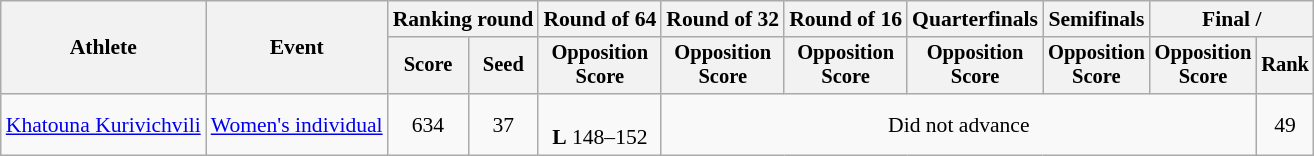<table class="wikitable" style="font-size:90%">
<tr>
<th rowspan="2">Athlete</th>
<th rowspan="2">Event</th>
<th colspan="2">Ranking round</th>
<th>Round of 64</th>
<th>Round of 32</th>
<th>Round of 16</th>
<th>Quarterfinals</th>
<th>Semifinals</th>
<th colspan="2">Final / </th>
</tr>
<tr style="font-size:95%">
<th>Score</th>
<th>Seed</th>
<th>Opposition<br>Score</th>
<th>Opposition<br>Score</th>
<th>Opposition<br>Score</th>
<th>Opposition<br>Score</th>
<th>Opposition<br>Score</th>
<th>Opposition<br>Score</th>
<th>Rank</th>
</tr>
<tr align=center>
<td align=left><a href='#'>Khatouna Kurivichvili</a></td>
<td align=left rowspan=3><a href='#'>Women's individual</a></td>
<td>634</td>
<td>37</td>
<td><br><strong>L</strong> 148–152</td>
<td colspan=5>Did not advance</td>
<td>49</td>
</tr>
</table>
